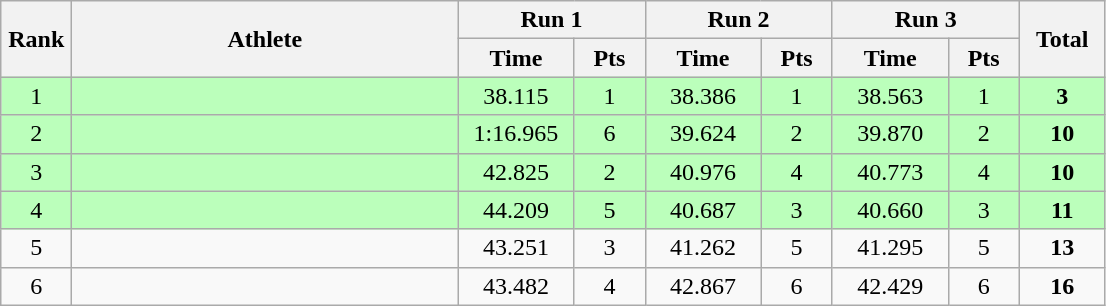<table class=wikitable style="text-align:center">
<tr>
<th rowspan="2" width=40>Rank</th>
<th rowspan="2" width=250>Athlete</th>
<th colspan="2">Run 1</th>
<th colspan="2">Run 2</th>
<th colspan="2">Run 3</th>
<th rowspan="2" width=50>Total</th>
</tr>
<tr>
<th width=70>Time</th>
<th width=40>Pts</th>
<th width=70>Time</th>
<th width=40>Pts</th>
<th width=70>Time</th>
<th width=40>Pts</th>
</tr>
<tr bgcolor=bbffbb>
<td>1</td>
<td align=left></td>
<td>38.115</td>
<td>1</td>
<td>38.386</td>
<td>1</td>
<td>38.563</td>
<td>1</td>
<td><strong>3</strong></td>
</tr>
<tr bgcolor=bbffbb>
<td>2</td>
<td align=left></td>
<td>1:16.965</td>
<td>6</td>
<td>39.624</td>
<td>2</td>
<td>39.870</td>
<td>2</td>
<td><strong>10</strong></td>
</tr>
<tr bgcolor=bbffbb>
<td>3</td>
<td align=left></td>
<td>42.825</td>
<td>2</td>
<td>40.976</td>
<td>4</td>
<td>40.773</td>
<td>4</td>
<td><strong>10</strong></td>
</tr>
<tr bgcolor=bbffbb>
<td>4</td>
<td align=left></td>
<td>44.209</td>
<td>5</td>
<td>40.687</td>
<td>3</td>
<td>40.660</td>
<td>3</td>
<td><strong>11</strong></td>
</tr>
<tr>
<td>5</td>
<td align=left></td>
<td>43.251</td>
<td>3</td>
<td>41.262</td>
<td>5</td>
<td>41.295</td>
<td>5</td>
<td><strong>13</strong></td>
</tr>
<tr>
<td>6</td>
<td align=left></td>
<td>43.482</td>
<td>4</td>
<td>42.867</td>
<td>6</td>
<td>42.429</td>
<td>6</td>
<td><strong>16</strong></td>
</tr>
</table>
